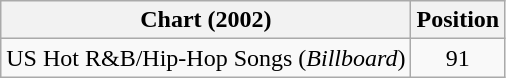<table class="wikitable">
<tr>
<th align="center">Chart (2002)</th>
<th align="center">Position</th>
</tr>
<tr>
<td>US Hot R&B/Hip-Hop Songs (<em>Billboard</em>)</td>
<td align="center">91</td>
</tr>
</table>
